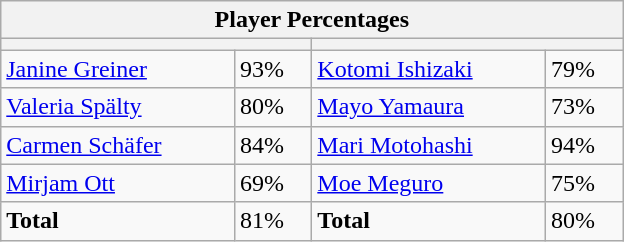<table class="wikitable">
<tr>
<th colspan=4 width=400>Player Percentages</th>
</tr>
<tr>
<th colspan=2 width=200></th>
<th colspan=2 width=200></th>
</tr>
<tr>
<td><a href='#'>Janine Greiner</a></td>
<td>93%</td>
<td><a href='#'>Kotomi Ishizaki</a></td>
<td>79%</td>
</tr>
<tr>
<td><a href='#'>Valeria Spälty</a></td>
<td>80%</td>
<td><a href='#'>Mayo Yamaura</a></td>
<td>73%</td>
</tr>
<tr>
<td><a href='#'>Carmen Schäfer</a></td>
<td>84%</td>
<td><a href='#'>Mari Motohashi</a></td>
<td>94%</td>
</tr>
<tr>
<td><a href='#'>Mirjam Ott</a></td>
<td>69%</td>
<td><a href='#'>Moe Meguro</a></td>
<td>75%</td>
</tr>
<tr>
<td><strong>Total</strong></td>
<td>81%</td>
<td><strong>Total</strong></td>
<td>80%</td>
</tr>
</table>
